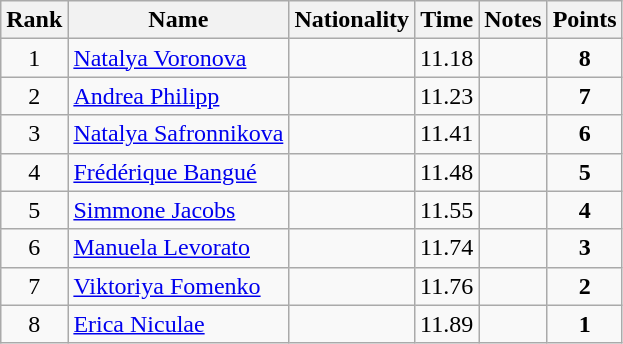<table class="wikitable sortable" style="text-align:center">
<tr>
<th>Rank</th>
<th>Name</th>
<th>Nationality</th>
<th>Time</th>
<th>Notes</th>
<th>Points</th>
</tr>
<tr>
<td>1</td>
<td align=left><a href='#'>Natalya Voronova</a></td>
<td align=left></td>
<td>11.18</td>
<td></td>
<td><strong>8</strong></td>
</tr>
<tr>
<td>2</td>
<td align=left><a href='#'>Andrea Philipp</a></td>
<td align=left></td>
<td>11.23</td>
<td></td>
<td><strong>7</strong></td>
</tr>
<tr>
<td>3</td>
<td align=left><a href='#'>Natalya Safronnikova</a></td>
<td align=left></td>
<td>11.41</td>
<td></td>
<td><strong>6</strong></td>
</tr>
<tr>
<td>4</td>
<td align=left><a href='#'>Frédérique Bangué</a></td>
<td align=left></td>
<td>11.48</td>
<td></td>
<td><strong>5</strong></td>
</tr>
<tr>
<td>5</td>
<td align=left><a href='#'>Simmone Jacobs</a></td>
<td align=left></td>
<td>11.55</td>
<td></td>
<td><strong>4</strong></td>
</tr>
<tr>
<td>6</td>
<td align=left><a href='#'>Manuela Levorato</a></td>
<td align=left></td>
<td>11.74</td>
<td></td>
<td><strong>3</strong></td>
</tr>
<tr>
<td>7</td>
<td align=left><a href='#'>Viktoriya Fomenko</a></td>
<td align=left></td>
<td>11.76</td>
<td></td>
<td><strong>2</strong></td>
</tr>
<tr>
<td>8</td>
<td align=left><a href='#'>Erica Niculae</a></td>
<td align=left></td>
<td>11.89</td>
<td></td>
<td><strong>1</strong></td>
</tr>
</table>
